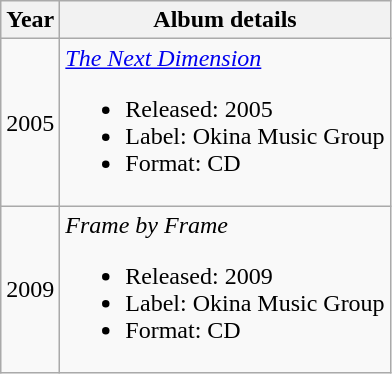<table class="wikitable">
<tr>
<th>Year</th>
<th>Album details</th>
</tr>
<tr>
<td>2005</td>
<td align="left"><em><a href='#'>The Next Dimension</a></em><br><ul><li>Released: 2005</li><li>Label: Okina Music Group</li><li>Format: CD</li></ul></td>
</tr>
<tr>
<td>2009</td>
<td align="left"><em>Frame by Frame</em><br><ul><li>Released: 2009</li><li>Label: Okina Music Group</li><li>Format: CD</li></ul></td>
</tr>
</table>
